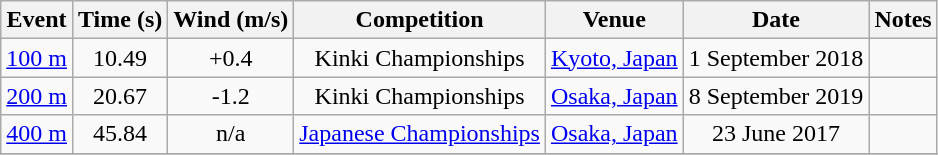<table class="wikitable" style=text-align:center>
<tr>
<th>Event</th>
<th>Time (s)</th>
<th>Wind (m/s)</th>
<th>Competition</th>
<th>Venue</th>
<th>Date</th>
<th>Notes</th>
</tr>
<tr>
<td><a href='#'>100&nbsp;m</a></td>
<td>10.49</td>
<td>+0.4</td>
<td>Kinki Championships</td>
<td><a href='#'>Kyoto, Japan</a></td>
<td>1 September 2018</td>
<td></td>
</tr>
<tr>
<td><a href='#'>200&nbsp;m</a></td>
<td>20.67</td>
<td>-1.2</td>
<td>Kinki Championships</td>
<td><a href='#'>Osaka, Japan</a></td>
<td>8 September 2019</td>
<td></td>
</tr>
<tr>
<td><a href='#'>400&nbsp;m</a></td>
<td>45.84</td>
<td>n/a</td>
<td><a href='#'>Japanese Championships</a></td>
<td><a href='#'>Osaka, Japan</a></td>
<td>23 June 2017</td>
<td></td>
</tr>
<tr>
</tr>
</table>
